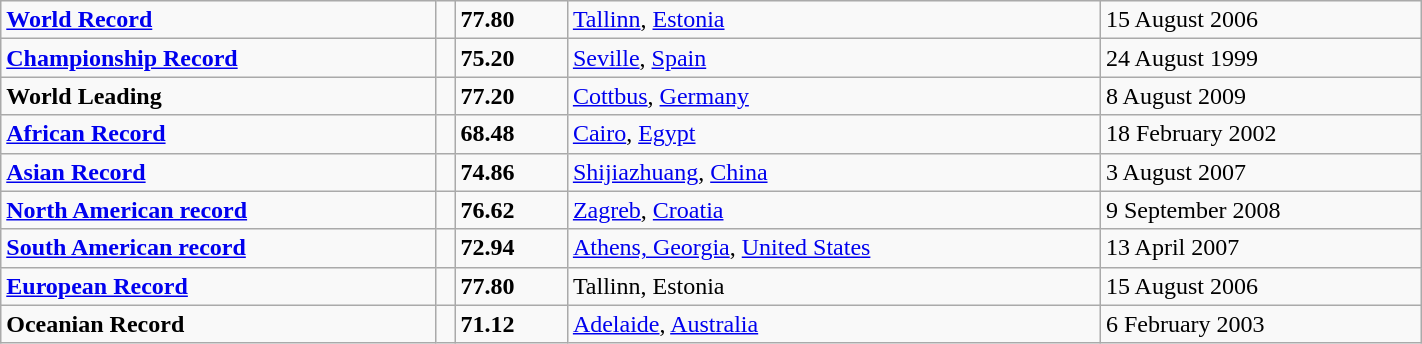<table class="wikitable" width=75%>
<tr>
<td><strong><a href='#'>World Record</a></strong></td>
<td></td>
<td><strong>77.80</strong></td>
<td><a href='#'>Tallinn</a>, <a href='#'>Estonia</a></td>
<td>15 August 2006</td>
</tr>
<tr>
<td><strong><a href='#'>Championship Record</a></strong></td>
<td></td>
<td><strong>75.20</strong></td>
<td><a href='#'>Seville</a>, <a href='#'>Spain</a></td>
<td>24 August 1999</td>
</tr>
<tr>
<td><strong>World Leading</strong></td>
<td></td>
<td><strong>77.20</strong></td>
<td><a href='#'>Cottbus</a>, <a href='#'>Germany</a></td>
<td>8 August 2009</td>
</tr>
<tr>
<td><strong><a href='#'>African Record</a></strong></td>
<td></td>
<td><strong>68.48</strong></td>
<td><a href='#'>Cairo</a>, <a href='#'>Egypt</a></td>
<td>18 February 2002</td>
</tr>
<tr>
<td><strong><a href='#'>Asian Record</a></strong></td>
<td></td>
<td><strong>74.86</strong></td>
<td><a href='#'>Shijiazhuang</a>, <a href='#'>China</a></td>
<td>3 August 2007</td>
</tr>
<tr>
<td><strong><a href='#'>North American record</a></strong></td>
<td></td>
<td><strong>76.62</strong></td>
<td><a href='#'>Zagreb</a>, <a href='#'>Croatia</a></td>
<td>9 September 2008</td>
</tr>
<tr>
<td><strong><a href='#'>South American record</a></strong></td>
<td></td>
<td><strong>72.94</strong></td>
<td><a href='#'>Athens, Georgia</a>, <a href='#'>United States</a></td>
<td>13 April 2007</td>
</tr>
<tr>
<td><strong><a href='#'>European Record</a></strong></td>
<td></td>
<td><strong>77.80</strong></td>
<td>Tallinn, Estonia</td>
<td>15 August 2006</td>
</tr>
<tr>
<td><strong>Oceanian Record</strong></td>
<td></td>
<td><strong>71.12</strong></td>
<td><a href='#'>Adelaide</a>, <a href='#'>Australia</a></td>
<td>6 February 2003</td>
</tr>
</table>
